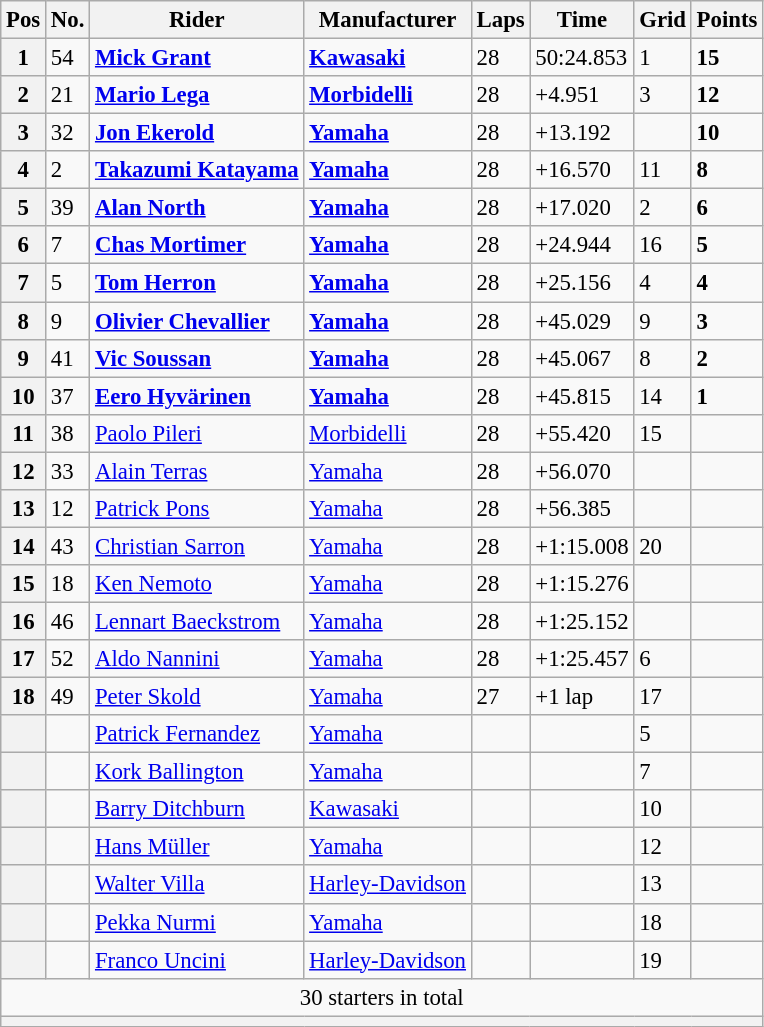<table class="wikitable" style="font-size: 95%;">
<tr>
<th>Pos</th>
<th>No.</th>
<th>Rider</th>
<th>Manufacturer</th>
<th>Laps</th>
<th>Time</th>
<th>Grid</th>
<th>Points</th>
</tr>
<tr>
<th>1</th>
<td>54</td>
<td> <strong><a href='#'>Mick Grant</a></strong></td>
<td><strong><a href='#'>Kawasaki</a></strong></td>
<td>28</td>
<td>50:24.853</td>
<td>1</td>
<td><strong>15</strong></td>
</tr>
<tr>
<th>2</th>
<td>21</td>
<td> <strong><a href='#'>Mario Lega</a></strong></td>
<td><strong><a href='#'>Morbidelli</a></strong></td>
<td>28</td>
<td>+4.951</td>
<td>3</td>
<td><strong>12</strong></td>
</tr>
<tr>
<th>3</th>
<td>32</td>
<td> <strong><a href='#'>Jon Ekerold</a></strong></td>
<td><strong><a href='#'>Yamaha</a></strong></td>
<td>28</td>
<td>+13.192</td>
<td></td>
<td><strong>10</strong></td>
</tr>
<tr>
<th>4</th>
<td>2</td>
<td> <strong><a href='#'>Takazumi Katayama</a></strong></td>
<td><strong><a href='#'>Yamaha</a></strong></td>
<td>28</td>
<td>+16.570</td>
<td>11</td>
<td><strong>8</strong></td>
</tr>
<tr>
<th>5</th>
<td>39</td>
<td> <strong><a href='#'>Alan North</a></strong></td>
<td><strong><a href='#'>Yamaha</a></strong></td>
<td>28</td>
<td>+17.020</td>
<td>2</td>
<td><strong>6</strong></td>
</tr>
<tr>
<th>6</th>
<td>7</td>
<td> <strong><a href='#'>Chas Mortimer</a></strong></td>
<td><strong><a href='#'>Yamaha</a></strong></td>
<td>28</td>
<td>+24.944</td>
<td>16</td>
<td><strong>5</strong></td>
</tr>
<tr>
<th>7</th>
<td>5</td>
<td> <strong><a href='#'>Tom Herron</a></strong></td>
<td><strong><a href='#'>Yamaha</a></strong></td>
<td>28</td>
<td>+25.156</td>
<td>4</td>
<td><strong>4</strong></td>
</tr>
<tr>
<th>8</th>
<td>9</td>
<td> <strong><a href='#'>Olivier Chevallier</a></strong></td>
<td><strong><a href='#'>Yamaha</a></strong></td>
<td>28</td>
<td>+45.029</td>
<td>9</td>
<td><strong>3</strong></td>
</tr>
<tr>
<th>9</th>
<td>41</td>
<td> <strong><a href='#'>Vic Soussan</a></strong></td>
<td><strong><a href='#'>Yamaha</a></strong></td>
<td>28</td>
<td>+45.067</td>
<td>8</td>
<td><strong>2</strong></td>
</tr>
<tr>
<th>10</th>
<td>37</td>
<td> <strong><a href='#'>Eero Hyvärinen</a></strong></td>
<td><strong><a href='#'>Yamaha</a></strong></td>
<td>28</td>
<td>+45.815</td>
<td>14</td>
<td><strong>1</strong></td>
</tr>
<tr>
<th>11</th>
<td>38</td>
<td> <a href='#'>Paolo Pileri</a></td>
<td><a href='#'>Morbidelli</a></td>
<td>28</td>
<td>+55.420</td>
<td>15</td>
<td></td>
</tr>
<tr>
<th>12</th>
<td>33</td>
<td> <a href='#'>Alain Terras</a></td>
<td><a href='#'>Yamaha</a></td>
<td>28</td>
<td>+56.070</td>
<td></td>
<td></td>
</tr>
<tr>
<th>13</th>
<td>12</td>
<td> <a href='#'>Patrick Pons</a></td>
<td><a href='#'>Yamaha</a></td>
<td>28</td>
<td>+56.385</td>
<td></td>
<td></td>
</tr>
<tr>
<th>14</th>
<td>43</td>
<td> <a href='#'>Christian Sarron</a></td>
<td><a href='#'>Yamaha</a></td>
<td>28</td>
<td>+1:15.008</td>
<td>20</td>
<td></td>
</tr>
<tr>
<th>15</th>
<td>18</td>
<td> <a href='#'>Ken Nemoto</a></td>
<td><a href='#'>Yamaha</a></td>
<td>28</td>
<td>+1:15.276</td>
<td></td>
<td></td>
</tr>
<tr>
<th>16</th>
<td>46</td>
<td> <a href='#'>Lennart Baeckstrom</a></td>
<td><a href='#'>Yamaha</a></td>
<td>28</td>
<td>+1:25.152</td>
<td></td>
<td></td>
</tr>
<tr>
<th>17</th>
<td>52</td>
<td> <a href='#'>Aldo Nannini</a></td>
<td><a href='#'>Yamaha</a></td>
<td>28</td>
<td>+1:25.457</td>
<td>6</td>
<td></td>
</tr>
<tr>
<th>18</th>
<td>49</td>
<td> <a href='#'>Peter Skold</a></td>
<td><a href='#'>Yamaha</a></td>
<td>27</td>
<td>+1 lap</td>
<td>17</td>
<td></td>
</tr>
<tr>
<th></th>
<td></td>
<td> <a href='#'>Patrick Fernandez</a></td>
<td><a href='#'>Yamaha</a></td>
<td></td>
<td></td>
<td>5</td>
<td></td>
</tr>
<tr>
<th></th>
<td></td>
<td> <a href='#'>Kork Ballington</a></td>
<td><a href='#'>Yamaha</a></td>
<td></td>
<td></td>
<td>7</td>
<td></td>
</tr>
<tr>
<th></th>
<td></td>
<td> <a href='#'>Barry Ditchburn</a></td>
<td><a href='#'>Kawasaki</a></td>
<td></td>
<td></td>
<td>10</td>
<td></td>
</tr>
<tr>
<th></th>
<td></td>
<td> <a href='#'>Hans Müller</a></td>
<td><a href='#'>Yamaha</a></td>
<td></td>
<td></td>
<td>12</td>
<td></td>
</tr>
<tr>
<th></th>
<td></td>
<td> <a href='#'>Walter Villa</a></td>
<td><a href='#'>Harley-Davidson</a></td>
<td></td>
<td></td>
<td>13</td>
<td></td>
</tr>
<tr>
<th></th>
<td></td>
<td> <a href='#'>Pekka Nurmi</a></td>
<td><a href='#'>Yamaha</a></td>
<td></td>
<td></td>
<td>18</td>
<td></td>
</tr>
<tr>
<th></th>
<td></td>
<td> <a href='#'>Franco Uncini</a></td>
<td><a href='#'>Harley-Davidson</a></td>
<td></td>
<td></td>
<td>19</td>
<td></td>
</tr>
<tr>
<td colspan=8 align=center>30 starters in total</td>
</tr>
<tr>
<th colspan=8></th>
</tr>
</table>
